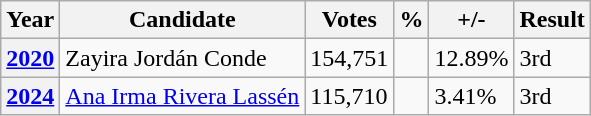<table class="wikitable">
<tr>
<th>Year</th>
<th>Candidate</th>
<th>Votes</th>
<th>%</th>
<th>+/-</th>
<th>Result</th>
</tr>
<tr>
<th><a href='#'>2020</a></th>
<td>Zayira Jordán Conde</td>
<td>154,751</td>
<td></td>
<td> 12.89%</td>
<td>3rd</td>
</tr>
<tr>
<th><a href='#'>2024</a></th>
<td><a href='#'>Ana Irma Rivera Lassén</a></td>
<td>115,710</td>
<td></td>
<td> 3.41%</td>
<td>3rd</td>
</tr>
</table>
